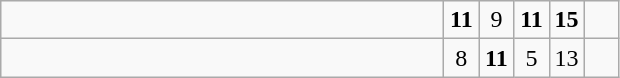<table class="wikitable">
<tr>
<td style="width:18em"></td>
<td align=center style="width:1em"><strong>11</strong></td>
<td align=center style="width:1em">9</td>
<td align=center style="width:1em"><strong>11</strong></td>
<td align=center style="width:1em"><strong>15</strong></td>
<td align=center style="width:1em"></td>
</tr>
<tr>
<td style="width:18em"></td>
<td align=center style="width:1em">8</td>
<td align=center style="width:1em"><strong>11</strong></td>
<td align=center style="width:1em">5</td>
<td align=center style="width:1em">13</td>
<td align=center style="width:1em"></td>
</tr>
</table>
